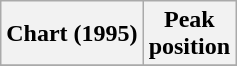<table class="wikitable">
<tr>
<th>Chart (1995)</th>
<th>Peak<br>position</th>
</tr>
<tr>
</tr>
</table>
